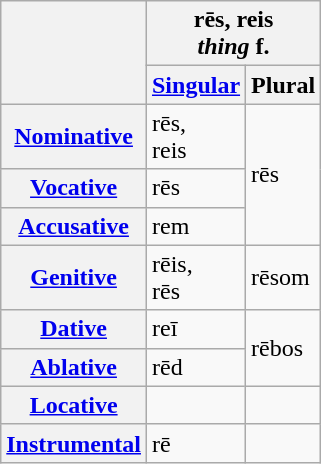<table class="wikitable" align="left" style="margin:1em">
<tr>
<th rowspan="2"></th>
<th colspan="2">rēs, reis <br> <em>thing</em> f.</th>
</tr>
<tr>
<th><a href='#'>Singular</a></th>
<th>Plural</th>
</tr>
<tr>
<th><a href='#'>Nominative</a></th>
<td>rēs,<br>reis</td>
<td rowspan="3">rēs</td>
</tr>
<tr>
<th><a href='#'>Vocative</a></th>
<td>rēs</td>
</tr>
<tr>
<th><a href='#'>Accusative</a></th>
<td>rem</td>
</tr>
<tr>
<th><a href='#'>Genitive</a></th>
<td>rēis,<br>rēs</td>
<td>rēsom</td>
</tr>
<tr>
<th><a href='#'>Dative</a></th>
<td>reī</td>
<td rowspan="2">rēbos</td>
</tr>
<tr>
<th><a href='#'>Ablative</a></th>
<td>rēd</td>
</tr>
<tr>
<th><a href='#'>Locative</a></th>
<td></td>
<td></td>
</tr>
<tr>
<th><a href='#'>Instrumental</a></th>
<td>rē</td>
</tr>
</table>
